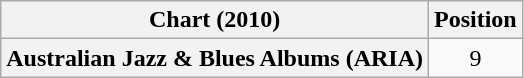<table class="wikitable plainrowheaders" style="text-align:center">
<tr>
<th scope="col">Chart (2010)</th>
<th scope="col">Position</th>
</tr>
<tr>
<th scope="row">Australian Jazz & Blues Albums (ARIA)</th>
<td>9</td>
</tr>
</table>
